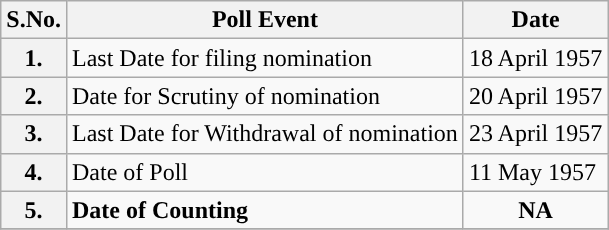<table class="wikitable sortable">
<tr>
<th>S.No.</th>
<th>Poll Event</th>
<th>Date</th>
</tr>
<tr>
<th>1.</th>
<td>Last Date for filing nomination</td>
<td>18 April 1957</td>
</tr>
<tr>
<th>2.</th>
<td>Date for Scrutiny of nomination</td>
<td>20 April 1957</td>
</tr>
<tr>
<th>3.</th>
<td>Last Date for Withdrawal of nomination</td>
<td>23 April 1957</td>
</tr>
<tr>
<th>4.</th>
<td>Date of Poll</td>
<td>11 May 1957</td>
</tr>
<tr>
<th>5.</th>
<td><strong>Date of Counting</strong></td>
<td colspan="2" style="text-align:center"><strong>NA</strong></td>
</tr>
<tr>
</tr>
</table>
